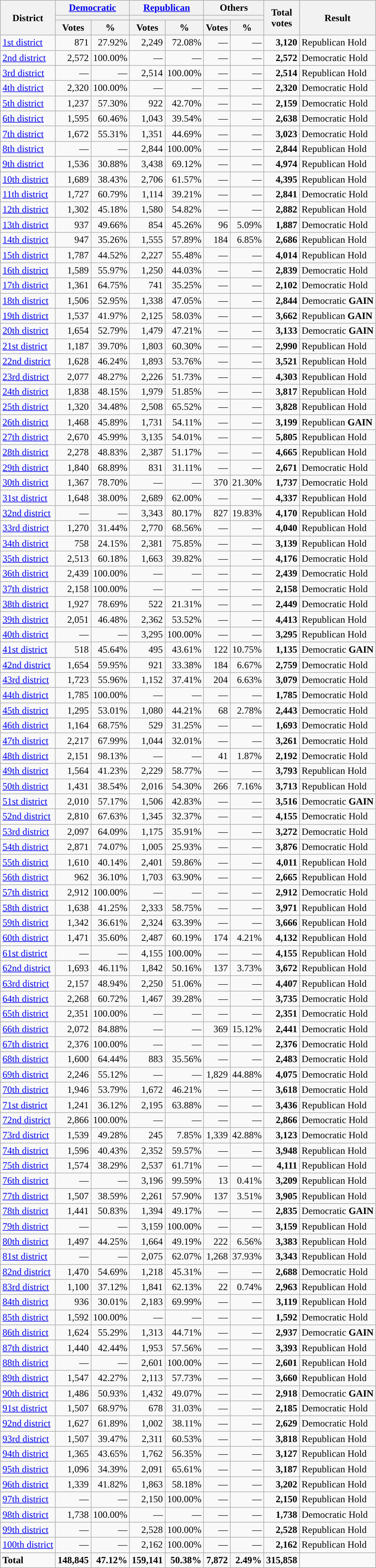<table class="wikitable plainrowheaders sortable" style="font-size:100%; text-align:right;">
<tr>
<th scope=col rowspan=3>District</th>
<th scope=col colspan=2><a href='#'>Democratic</a></th>
<th scope=col colspan=2><a href='#'>Republican</a></th>
<th scope=col colspan=2>Others</th>
<th scope=col rowspan=3>Total<br>votes</th>
<th scope=col rowspan=3>Result</th>
</tr>
<tr>
<th scope=col colspan=2 style="background:"></th>
<th scope=col colspan=2 style="background:"></th>
<th scope=col colspan=2></th>
</tr>
<tr>
<th scope=col data-sort-type="number">Votes</th>
<th scope=col data-sort-type="number">%</th>
<th scope=col data-sort-type="number">Votes</th>
<th scope=col data-sort-type="number">%</th>
<th scope=col data-sort-type="number">Votes</th>
<th scope=col data-sort-type="number">%</th>
</tr>
<tr>
<td style="text-align:left"><a href='#'>1st district</a></td>
<td>871</td>
<td>27.92%</td>
<td>2,249</td>
<td>72.08%</td>
<td>—</td>
<td>—</td>
<td><strong>3,120</strong></td>
<td style="text-align:left">Republican Hold</td>
</tr>
<tr>
<td style="text-align:left"><a href='#'>2nd district</a></td>
<td>2,572</td>
<td>100.00%</td>
<td>—</td>
<td>—</td>
<td>—</td>
<td>—</td>
<td><strong>2,572</strong></td>
<td style="text-align:left">Democratic Hold</td>
</tr>
<tr>
<td style="text-align:left"><a href='#'>3rd district</a></td>
<td>—</td>
<td>—</td>
<td>2,514</td>
<td>100.00%</td>
<td>—</td>
<td>—</td>
<td><strong>2,514</strong></td>
<td style="text-align:left">Republican Hold</td>
</tr>
<tr>
<td style="text-align:left"><a href='#'>4th district</a></td>
<td>2,320</td>
<td>100.00%</td>
<td>—</td>
<td>—</td>
<td>—</td>
<td>—</td>
<td><strong>2,320</strong></td>
<td style="text-align:left">Democratic Hold</td>
</tr>
<tr>
<td style="text-align:left"><a href='#'>5th district</a></td>
<td>1,237</td>
<td>57.30%</td>
<td>922</td>
<td>42.70%</td>
<td>—</td>
<td>—</td>
<td><strong>2,159</strong></td>
<td style="text-align:left">Democratic Hold</td>
</tr>
<tr>
<td style="text-align:left"><a href='#'>6th district</a></td>
<td>1,595</td>
<td>60.46%</td>
<td>1,043</td>
<td>39.54%</td>
<td>—</td>
<td>—</td>
<td><strong>2,638</strong></td>
<td style="text-align:left">Democratic Hold</td>
</tr>
<tr>
<td style="text-align:left"><a href='#'>7th district</a></td>
<td>1,672</td>
<td>55.31%</td>
<td>1,351</td>
<td>44.69%</td>
<td>—</td>
<td>—</td>
<td><strong>3,023</strong></td>
<td style="text-align:left">Democratic Hold</td>
</tr>
<tr>
<td style="text-align:left"><a href='#'>8th district</a></td>
<td>—</td>
<td>—</td>
<td>2,844</td>
<td>100.00%</td>
<td>—</td>
<td>—</td>
<td><strong>2,844</strong></td>
<td style="text-align:left">Republican Hold</td>
</tr>
<tr>
<td style="text-align:left"><a href='#'>9th district</a></td>
<td>1,536</td>
<td>30.88%</td>
<td>3,438</td>
<td>69.12%</td>
<td>—</td>
<td>—</td>
<td><strong>4,974</strong></td>
<td style="text-align:left">Republican Hold</td>
</tr>
<tr>
<td style="text-align:left"><a href='#'>10th district</a></td>
<td>1,689</td>
<td>38.43%</td>
<td>2,706</td>
<td>61.57%</td>
<td>—</td>
<td>—</td>
<td><strong>4,395</strong></td>
<td style="text-align:left">Republican Hold</td>
</tr>
<tr>
<td style="text-align:left"><a href='#'>11th district</a></td>
<td>1,727</td>
<td>60.79%</td>
<td>1,114</td>
<td>39.21%</td>
<td>—</td>
<td>—</td>
<td><strong>2,841</strong></td>
<td style="text-align:left">Democratic Hold</td>
</tr>
<tr>
<td style="text-align:left"><a href='#'>12th district</a></td>
<td>1,302</td>
<td>45.18%</td>
<td>1,580</td>
<td>54.82%</td>
<td>—</td>
<td>—</td>
<td><strong>2,882</strong></td>
<td style="text-align:left">Republican Hold</td>
</tr>
<tr>
<td style="text-align:left"><a href='#'>13th district</a></td>
<td>937</td>
<td>49.66%</td>
<td>854</td>
<td>45.26%</td>
<td>96</td>
<td>5.09%</td>
<td><strong>1,887</strong></td>
<td style="text-align:left">Democratic Hold</td>
</tr>
<tr>
<td style="text-align:left"><a href='#'>14th district</a></td>
<td>947</td>
<td>35.26%</td>
<td>1,555</td>
<td>57.89%</td>
<td>184</td>
<td>6.85%</td>
<td><strong>2,686</strong></td>
<td style="text-align:left">Republican Hold</td>
</tr>
<tr>
<td style="text-align:left"><a href='#'>15th district</a></td>
<td>1,787</td>
<td>44.52%</td>
<td>2,227</td>
<td>55.48%</td>
<td>—</td>
<td>—</td>
<td><strong>4,014</strong></td>
<td style="text-align:left">Republican Hold</td>
</tr>
<tr>
<td style="text-align:left"><a href='#'>16th district</a></td>
<td>1,589</td>
<td>55.97%</td>
<td>1,250</td>
<td>44.03%</td>
<td>—</td>
<td>—</td>
<td><strong>2,839</strong></td>
<td style="text-align:left">Democratic Hold</td>
</tr>
<tr>
<td style="text-align:left"><a href='#'>17th district</a></td>
<td>1,361</td>
<td>64.75%</td>
<td>741</td>
<td>35.25%</td>
<td>—</td>
<td>—</td>
<td><strong>2,102</strong></td>
<td style="text-align:left">Democratic Hold</td>
</tr>
<tr>
<td style="text-align:left"><a href='#'>18th district</a></td>
<td>1,506</td>
<td>52.95%</td>
<td>1,338</td>
<td>47.05%</td>
<td>—</td>
<td>—</td>
<td><strong>2,844</strong></td>
<td style="text-align:left">Democratic <strong>GAIN</strong></td>
</tr>
<tr>
<td style="text-align:left"><a href='#'>19th district</a></td>
<td>1,537</td>
<td>41.97%</td>
<td>2,125</td>
<td>58.03%</td>
<td>—</td>
<td>—</td>
<td><strong>3,662</strong></td>
<td style="text-align:left">Republican <strong>GAIN</strong></td>
</tr>
<tr>
<td style="text-align:left"><a href='#'>20th district</a></td>
<td>1,654</td>
<td>52.79%</td>
<td>1,479</td>
<td>47.21%</td>
<td>—</td>
<td>—</td>
<td><strong>3,133</strong></td>
<td style="text-align:left">Democratic <strong>GAIN</strong></td>
</tr>
<tr>
<td style="text-align:left"><a href='#'>21st district</a></td>
<td>1,187</td>
<td>39.70%</td>
<td>1,803</td>
<td>60.30%</td>
<td>—</td>
<td>—</td>
<td><strong>2,990</strong></td>
<td style="text-align:left">Republican Hold</td>
</tr>
<tr>
<td style="text-align:left"><a href='#'>22nd district</a></td>
<td>1,628</td>
<td>46.24%</td>
<td>1,893</td>
<td>53.76%</td>
<td>—</td>
<td>—</td>
<td><strong>3,521</strong></td>
<td style="text-align:left">Republican Hold</td>
</tr>
<tr>
<td style="text-align:left"><a href='#'>23rd district</a></td>
<td>2,077</td>
<td>48.27%</td>
<td>2,226</td>
<td>51.73%</td>
<td>—</td>
<td>—</td>
<td><strong>4,303</strong></td>
<td style="text-align:left">Republican Hold</td>
</tr>
<tr>
<td style="text-align:left"><a href='#'>24th district</a></td>
<td>1,838</td>
<td>48.15%</td>
<td>1,979</td>
<td>51.85%</td>
<td>—</td>
<td>—</td>
<td><strong>3,817</strong></td>
<td style="text-align:left">Republican Hold</td>
</tr>
<tr>
<td style="text-align:left"><a href='#'>25th district</a></td>
<td>1,320</td>
<td>34.48%</td>
<td>2,508</td>
<td>65.52%</td>
<td>—</td>
<td>—</td>
<td><strong>3,828</strong></td>
<td style="text-align:left">Republican Hold</td>
</tr>
<tr>
<td style="text-align:left"><a href='#'>26th district</a></td>
<td>1,468</td>
<td>45.89%</td>
<td>1,731</td>
<td>54.11%</td>
<td>—</td>
<td>—</td>
<td><strong>3,199</strong></td>
<td style="text-align:left">Republican <strong>GAIN</strong></td>
</tr>
<tr>
<td style="text-align:left"><a href='#'>27th district</a></td>
<td>2,670</td>
<td>45.99%</td>
<td>3,135</td>
<td>54.01%</td>
<td>—</td>
<td>—</td>
<td><strong>5,805</strong></td>
<td style="text-align:left">Republican Hold</td>
</tr>
<tr>
<td style="text-align:left"><a href='#'>28th district</a></td>
<td>2,278</td>
<td>48.83%</td>
<td>2,387</td>
<td>51.17%</td>
<td>—</td>
<td>—</td>
<td><strong>4,665</strong></td>
<td style="text-align:left">Republican Hold</td>
</tr>
<tr>
<td style="text-align:left"><a href='#'>29th district</a></td>
<td>1,840</td>
<td>68.89%</td>
<td>831</td>
<td>31.11%</td>
<td>—</td>
<td>—</td>
<td><strong>2,671</strong></td>
<td style="text-align:left">Democratic Hold</td>
</tr>
<tr>
<td style="text-align:left"><a href='#'>30th district</a></td>
<td>1,367</td>
<td>78.70%</td>
<td>—</td>
<td>—</td>
<td>370</td>
<td>21.30%</td>
<td><strong>1,737</strong></td>
<td style="text-align:left">Democratic Hold</td>
</tr>
<tr>
<td style="text-align:left"><a href='#'>31st district</a></td>
<td>1,648</td>
<td>38.00%</td>
<td>2,689</td>
<td>62.00%</td>
<td>—</td>
<td>—</td>
<td><strong>4,337</strong></td>
<td style="text-align:left">Republican Hold</td>
</tr>
<tr>
<td style="text-align:left"><a href='#'>32nd district</a></td>
<td>—</td>
<td>—</td>
<td>3,343</td>
<td>80.17%</td>
<td>827</td>
<td>19.83%</td>
<td><strong>4,170</strong></td>
<td style="text-align:left">Republican Hold</td>
</tr>
<tr>
<td style="text-align:left"><a href='#'>33rd district</a></td>
<td>1,270</td>
<td>31.44%</td>
<td>2,770</td>
<td>68.56%</td>
<td>—</td>
<td>—</td>
<td><strong>4,040</strong></td>
<td style="text-align:left">Republican Hold</td>
</tr>
<tr>
<td style="text-align:left"><a href='#'>34th district</a></td>
<td>758</td>
<td>24.15%</td>
<td>2,381</td>
<td>75.85%</td>
<td>—</td>
<td>—</td>
<td><strong>3,139</strong></td>
<td style="text-align:left">Republican Hold</td>
</tr>
<tr>
<td style="text-align:left"><a href='#'>35th district</a></td>
<td>2,513</td>
<td>60.18%</td>
<td>1,663</td>
<td>39.82%</td>
<td>—</td>
<td>—</td>
<td><strong>4,176</strong></td>
<td style="text-align:left">Democratic Hold</td>
</tr>
<tr>
<td style="text-align:left"><a href='#'>36th district</a></td>
<td>2,439</td>
<td>100.00%</td>
<td>—</td>
<td>—</td>
<td>—</td>
<td>—</td>
<td><strong>2,439</strong></td>
<td style="text-align:left">Democratic Hold</td>
</tr>
<tr>
<td style="text-align:left"><a href='#'>37th district</a></td>
<td>2,158</td>
<td>100.00%</td>
<td>—</td>
<td>—</td>
<td>—</td>
<td>—</td>
<td><strong>2,158</strong></td>
<td style="text-align:left">Democratic Hold</td>
</tr>
<tr>
<td style="text-align:left"><a href='#'>38th district</a></td>
<td>1,927</td>
<td>78.69%</td>
<td>522</td>
<td>21.31%</td>
<td>—</td>
<td>—</td>
<td><strong>2,449</strong></td>
<td style="text-align:left">Democratic Hold</td>
</tr>
<tr>
<td style="text-align:left"><a href='#'>39th district</a></td>
<td>2,051</td>
<td>46.48%</td>
<td>2,362</td>
<td>53.52%</td>
<td>—</td>
<td>—</td>
<td><strong>4,413</strong></td>
<td style="text-align:left">Republican Hold</td>
</tr>
<tr>
<td style="text-align:left"><a href='#'>40th district</a></td>
<td>—</td>
<td>—</td>
<td>3,295</td>
<td>100.00%</td>
<td>—</td>
<td>—</td>
<td><strong>3,295</strong></td>
<td style="text-align:left">Republican Hold</td>
</tr>
<tr>
<td style="text-align:left"><a href='#'>41st district</a></td>
<td>518</td>
<td>45.64%</td>
<td>495</td>
<td>43.61%</td>
<td>122</td>
<td>10.75%</td>
<td><strong>1,135</strong></td>
<td style="text-align:left">Democratic <strong>GAIN</strong></td>
</tr>
<tr>
<td style="text-align:left"><a href='#'>42nd district</a></td>
<td>1,654</td>
<td>59.95%</td>
<td>921</td>
<td>33.38%</td>
<td>184</td>
<td>6.67%</td>
<td><strong>2,759</strong></td>
<td style="text-align:left">Democratic Hold</td>
</tr>
<tr>
<td style="text-align:left"><a href='#'>43rd district</a></td>
<td>1,723</td>
<td>55.96%</td>
<td>1,152</td>
<td>37.41%</td>
<td>204</td>
<td>6.63%</td>
<td><strong>3,079</strong></td>
<td style="text-align:left">Democratic Hold</td>
</tr>
<tr>
<td style="text-align:left"><a href='#'>44th district</a></td>
<td>1,785</td>
<td>100.00%</td>
<td>—</td>
<td>—</td>
<td>—</td>
<td>—</td>
<td><strong>1,785</strong></td>
<td style="text-align:left">Democratic Hold</td>
</tr>
<tr>
<td style="text-align:left"><a href='#'>45th district</a></td>
<td>1,295</td>
<td>53.01%</td>
<td>1,080</td>
<td>44.21%</td>
<td>68</td>
<td>2.78%</td>
<td><strong>2,443</strong></td>
<td style="text-align:left">Democratic Hold</td>
</tr>
<tr>
<td style="text-align:left"><a href='#'>46th district</a></td>
<td>1,164</td>
<td>68.75%</td>
<td>529</td>
<td>31.25%</td>
<td>—</td>
<td>—</td>
<td><strong>1,693</strong></td>
<td style="text-align:left">Democratic Hold</td>
</tr>
<tr>
<td style="text-align:left"><a href='#'>47th district</a></td>
<td>2,217</td>
<td>67.99%</td>
<td>1,044</td>
<td>32.01%</td>
<td>—</td>
<td>—</td>
<td><strong>3,261</strong></td>
<td style="text-align:left">Democratic Hold</td>
</tr>
<tr>
<td style="text-align:left"><a href='#'>48th district</a></td>
<td>2,151</td>
<td>98.13%</td>
<td>—</td>
<td>—</td>
<td>41</td>
<td>1.87%</td>
<td><strong>2,192</strong></td>
<td style="text-align:left">Democratic Hold</td>
</tr>
<tr>
<td style="text-align:left"><a href='#'>49th district</a></td>
<td>1,564</td>
<td>41.23%</td>
<td>2,229</td>
<td>58.77%</td>
<td>—</td>
<td>—</td>
<td><strong>3,793</strong></td>
<td style="text-align:left">Republican Hold</td>
</tr>
<tr>
<td style="text-align:left"><a href='#'>50th district</a></td>
<td>1,431</td>
<td>38.54%</td>
<td>2,016</td>
<td>54.30%</td>
<td>266</td>
<td>7.16%</td>
<td><strong>3,713</strong></td>
<td style="text-align:left">Republican Hold</td>
</tr>
<tr>
<td style="text-align:left"><a href='#'>51st district</a></td>
<td>2,010</td>
<td>57.17%</td>
<td>1,506</td>
<td>42.83%</td>
<td>—</td>
<td>—</td>
<td><strong>3,516</strong></td>
<td style="text-align:left">Democratic <strong>GAIN</strong></td>
</tr>
<tr>
<td style="text-align:left"><a href='#'>52nd district</a></td>
<td>2,810</td>
<td>67.63%</td>
<td>1,345</td>
<td>32.37%</td>
<td>—</td>
<td>—</td>
<td><strong>4,155</strong></td>
<td style="text-align:left">Democratic Hold</td>
</tr>
<tr>
<td style="text-align:left"><a href='#'>53rd district</a></td>
<td>2,097</td>
<td>64.09%</td>
<td>1,175</td>
<td>35.91%</td>
<td>—</td>
<td>—</td>
<td><strong>3,272</strong></td>
<td style="text-align:left">Democratic Hold</td>
</tr>
<tr>
<td style="text-align:left"><a href='#'>54th district</a></td>
<td>2,871</td>
<td>74.07%</td>
<td>1,005</td>
<td>25.93%</td>
<td>—</td>
<td>—</td>
<td><strong>3,876</strong></td>
<td style="text-align:left">Democratic Hold</td>
</tr>
<tr>
<td style="text-align:left"><a href='#'>55th district</a></td>
<td>1,610</td>
<td>40.14%</td>
<td>2,401</td>
<td>59.86%</td>
<td>—</td>
<td>—</td>
<td><strong>4,011</strong></td>
<td style="text-align:left">Republican Hold</td>
</tr>
<tr>
<td style="text-align:left"><a href='#'>56th district</a></td>
<td>962</td>
<td>36.10%</td>
<td>1,703</td>
<td>63.90%</td>
<td>—</td>
<td>—</td>
<td><strong>2,665</strong></td>
<td style="text-align:left">Republican Hold</td>
</tr>
<tr>
<td style="text-align:left"><a href='#'>57th district</a></td>
<td>2,912</td>
<td>100.00%</td>
<td>—</td>
<td>—</td>
<td>—</td>
<td>—</td>
<td><strong>2,912</strong></td>
<td style="text-align:left">Democratic Hold</td>
</tr>
<tr>
<td style="text-align:left"><a href='#'>58th district</a></td>
<td>1,638</td>
<td>41.25%</td>
<td>2,333</td>
<td>58.75%</td>
<td>—</td>
<td>—</td>
<td><strong>3,971</strong></td>
<td style="text-align:left">Republican Hold</td>
</tr>
<tr>
<td style="text-align:left"><a href='#'>59th district</a></td>
<td>1,342</td>
<td>36.61%</td>
<td>2,324</td>
<td>63.39%</td>
<td>—</td>
<td>—</td>
<td><strong>3,666</strong></td>
<td style="text-align:left">Republican Hold</td>
</tr>
<tr>
<td style="text-align:left"><a href='#'>60th district</a></td>
<td>1,471</td>
<td>35.60%</td>
<td>2,487</td>
<td>60.19%</td>
<td>174</td>
<td>4.21%</td>
<td><strong>4,132</strong></td>
<td style="text-align:left">Republican Hold</td>
</tr>
<tr>
<td style="text-align:left"><a href='#'>61st district</a></td>
<td>—</td>
<td>—</td>
<td>4,155</td>
<td>100.00%</td>
<td>—</td>
<td>—</td>
<td><strong>4,155</strong></td>
<td style="text-align:left">Republican Hold</td>
</tr>
<tr>
<td style="text-align:left"><a href='#'>62nd district</a></td>
<td>1,693</td>
<td>46.11%</td>
<td>1,842</td>
<td>50.16%</td>
<td>137</td>
<td>3.73%</td>
<td><strong>3,672</strong></td>
<td style="text-align:left">Republican Hold</td>
</tr>
<tr>
<td style="text-align:left"><a href='#'>63rd district</a></td>
<td>2,157</td>
<td>48.94%</td>
<td>2,250</td>
<td>51.06%</td>
<td>—</td>
<td>—</td>
<td><strong>4,407</strong></td>
<td style="text-align:left">Republican Hold</td>
</tr>
<tr>
<td style="text-align:left"><a href='#'>64th district</a></td>
<td>2,268</td>
<td>60.72%</td>
<td>1,467</td>
<td>39.28%</td>
<td>—</td>
<td>—</td>
<td><strong>3,735</strong></td>
<td style="text-align:left">Democratic Hold</td>
</tr>
<tr>
<td style="text-align:left"><a href='#'>65th district</a></td>
<td>2,351</td>
<td>100.00%</td>
<td>—</td>
<td>—</td>
<td>—</td>
<td>—</td>
<td><strong>2,351</strong></td>
<td style="text-align:left">Democratic Hold</td>
</tr>
<tr>
<td style="text-align:left"><a href='#'>66th district</a></td>
<td>2,072</td>
<td>84.88%</td>
<td>—</td>
<td>—</td>
<td>369</td>
<td>15.12%</td>
<td><strong>2,441</strong></td>
<td style="text-align:left">Democratic Hold</td>
</tr>
<tr>
<td style="text-align:left"><a href='#'>67th district</a></td>
<td>2,376</td>
<td>100.00%</td>
<td>—</td>
<td>—</td>
<td>—</td>
<td>—</td>
<td><strong>2,376</strong></td>
<td style="text-align:left">Democratic Hold</td>
</tr>
<tr>
<td style="text-align:left"><a href='#'>68th district</a></td>
<td>1,600</td>
<td>64.44%</td>
<td>883</td>
<td>35.56%</td>
<td>—</td>
<td>—</td>
<td><strong>2,483</strong></td>
<td style="text-align:left">Democratic Hold</td>
</tr>
<tr>
<td style="text-align:left"><a href='#'>69th district</a></td>
<td>2,246</td>
<td>55.12%</td>
<td>—</td>
<td>—</td>
<td>1,829</td>
<td>44.88%</td>
<td><strong>4,075</strong></td>
<td style="text-align:left">Democratic Hold</td>
</tr>
<tr>
<td style="text-align:left"><a href='#'>70th district</a></td>
<td>1,946</td>
<td>53.79%</td>
<td>1,672</td>
<td>46.21%</td>
<td>—</td>
<td>—</td>
<td><strong>3,618</strong></td>
<td style="text-align:left">Democratic Hold</td>
</tr>
<tr>
<td style="text-align:left"><a href='#'>71st district</a></td>
<td>1,241</td>
<td>36.12%</td>
<td>2,195</td>
<td>63.88%</td>
<td>—</td>
<td>—</td>
<td><strong>3,436</strong></td>
<td style="text-align:left">Republican Hold</td>
</tr>
<tr>
<td style="text-align:left"><a href='#'>72nd district</a></td>
<td>2,866</td>
<td>100.00%</td>
<td>—</td>
<td>—</td>
<td>—</td>
<td>—</td>
<td><strong>2,866</strong></td>
<td style="text-align:left">Democratic Hold</td>
</tr>
<tr>
<td style="text-align:left"><a href='#'>73rd district</a></td>
<td>1,539</td>
<td>49.28%</td>
<td>245</td>
<td>7.85%</td>
<td>1,339</td>
<td>42.88%</td>
<td><strong>3,123</strong></td>
<td style="text-align:left">Democratic Hold</td>
</tr>
<tr>
<td style="text-align:left"><a href='#'>74th district</a></td>
<td>1,596</td>
<td>40.43%</td>
<td>2,352</td>
<td>59.57%</td>
<td>—</td>
<td>—</td>
<td><strong>3,948</strong></td>
<td style="text-align:left">Republican Hold</td>
</tr>
<tr>
<td style="text-align:left"><a href='#'>75th district</a></td>
<td>1,574</td>
<td>38.29%</td>
<td>2,537</td>
<td>61.71%</td>
<td>—</td>
<td>—</td>
<td><strong>4,111</strong></td>
<td style="text-align:left">Republican Hold</td>
</tr>
<tr>
<td style="text-align:left"><a href='#'>76th district</a></td>
<td>—</td>
<td>—</td>
<td>3,196</td>
<td>99.59%</td>
<td>13</td>
<td>0.41%</td>
<td><strong>3,209</strong></td>
<td style="text-align:left">Republican Hold</td>
</tr>
<tr>
<td style="text-align:left"><a href='#'>77th district</a></td>
<td>1,507</td>
<td>38.59%</td>
<td>2,261</td>
<td>57.90%</td>
<td>137</td>
<td>3.51%</td>
<td><strong>3,905</strong></td>
<td style="text-align:left">Republican Hold</td>
</tr>
<tr>
<td style="text-align:left"><a href='#'>78th district</a></td>
<td>1,441</td>
<td>50.83%</td>
<td>1,394</td>
<td>49.17%</td>
<td>—</td>
<td>—</td>
<td><strong>2,835</strong></td>
<td style="text-align:left">Democratic <strong>GAIN</strong></td>
</tr>
<tr>
<td style="text-align:left"><a href='#'>79th district</a></td>
<td>—</td>
<td>—</td>
<td>3,159</td>
<td>100.00%</td>
<td>—</td>
<td>—</td>
<td><strong>3,159</strong></td>
<td style="text-align:left">Republican Hold</td>
</tr>
<tr>
<td style="text-align:left"><a href='#'>80th district</a></td>
<td>1,497</td>
<td>44.25%</td>
<td>1,664</td>
<td>49.19%</td>
<td>222</td>
<td>6.56%</td>
<td><strong>3,383</strong></td>
<td style="text-align:left">Republican Hold</td>
</tr>
<tr>
<td style="text-align:left"><a href='#'>81st district</a></td>
<td>—</td>
<td>—</td>
<td>2,075</td>
<td>62.07%</td>
<td>1,268</td>
<td>37.93%</td>
<td><strong>3,343</strong></td>
<td style="text-align:left">Republican Hold</td>
</tr>
<tr>
<td style="text-align:left"><a href='#'>82nd district</a></td>
<td>1,470</td>
<td>54.69%</td>
<td>1,218</td>
<td>45.31%</td>
<td>—</td>
<td>—</td>
<td><strong>2,688</strong></td>
<td style="text-align:left">Democratic Hold</td>
</tr>
<tr>
<td style="text-align:left"><a href='#'>83rd district</a></td>
<td>1,100</td>
<td>37.12%</td>
<td>1,841</td>
<td>62.13%</td>
<td>22</td>
<td>0.74%</td>
<td><strong>2,963</strong></td>
<td style="text-align:left">Republican Hold</td>
</tr>
<tr>
<td style="text-align:left"><a href='#'>84th district</a></td>
<td>936</td>
<td>30.01%</td>
<td>2,183</td>
<td>69.99%</td>
<td>—</td>
<td>—</td>
<td><strong>3,119</strong></td>
<td style="text-align:left">Republican Hold</td>
</tr>
<tr>
<td style="text-align:left"><a href='#'>85th district</a></td>
<td>1,592</td>
<td>100.00%</td>
<td>—</td>
<td>—</td>
<td>—</td>
<td>—</td>
<td><strong>1,592</strong></td>
<td style="text-align:left">Democratic Hold</td>
</tr>
<tr>
<td style="text-align:left"><a href='#'>86th district</a></td>
<td>1,624</td>
<td>55.29%</td>
<td>1,313</td>
<td>44.71%</td>
<td>—</td>
<td>—</td>
<td><strong>2,937</strong></td>
<td style="text-align:left">Democratic <strong>GAIN</strong></td>
</tr>
<tr>
<td style="text-align:left"><a href='#'>87th district</a></td>
<td>1,440</td>
<td>42.44%</td>
<td>1,953</td>
<td>57.56%</td>
<td>—</td>
<td>—</td>
<td><strong>3,393</strong></td>
<td style="text-align:left">Republican Hold</td>
</tr>
<tr>
<td style="text-align:left"><a href='#'>88th district</a></td>
<td>—</td>
<td>—</td>
<td>2,601</td>
<td>100.00%</td>
<td>—</td>
<td>—</td>
<td><strong>2,601</strong></td>
<td style="text-align:left">Republican Hold</td>
</tr>
<tr>
<td style="text-align:left"><a href='#'>89th district</a></td>
<td>1,547</td>
<td>42.27%</td>
<td>2,113</td>
<td>57.73%</td>
<td>—</td>
<td>—</td>
<td><strong>3,660</strong></td>
<td style="text-align:left">Republican Hold</td>
</tr>
<tr>
<td style="text-align:left"><a href='#'>90th district</a></td>
<td>1,486</td>
<td>50.93%</td>
<td>1,432</td>
<td>49.07%</td>
<td>—</td>
<td>—</td>
<td><strong>2,918</strong></td>
<td style="text-align:left">Democratic <strong>GAIN</strong></td>
</tr>
<tr>
<td style="text-align:left"><a href='#'>91st district</a></td>
<td>1,507</td>
<td>68.97%</td>
<td>678</td>
<td>31.03%</td>
<td>—</td>
<td>—</td>
<td><strong>2,185</strong></td>
<td style="text-align:left">Democratic Hold</td>
</tr>
<tr>
<td style="text-align:left"><a href='#'>92nd district</a></td>
<td>1,627</td>
<td>61.89%</td>
<td>1,002</td>
<td>38.11%</td>
<td>—</td>
<td>—</td>
<td><strong>2,629</strong></td>
<td style="text-align:left">Democratic Hold</td>
</tr>
<tr>
<td style="text-align:left"><a href='#'>93rd district</a></td>
<td>1,507</td>
<td>39.47%</td>
<td>2,311</td>
<td>60.53%</td>
<td>—</td>
<td>—</td>
<td><strong>3,818</strong></td>
<td style="text-align:left">Republican Hold</td>
</tr>
<tr>
<td style="text-align:left"><a href='#'>94th district</a></td>
<td>1,365</td>
<td>43.65%</td>
<td>1,762</td>
<td>56.35%</td>
<td>—</td>
<td>—</td>
<td><strong>3,127</strong></td>
<td style="text-align:left">Republican Hold</td>
</tr>
<tr>
<td style="text-align:left"><a href='#'>95th district</a></td>
<td>1,096</td>
<td>34.39%</td>
<td>2,091</td>
<td>65.61%</td>
<td>—</td>
<td>—</td>
<td><strong>3,187</strong></td>
<td style="text-align:left">Republican Hold</td>
</tr>
<tr>
<td style="text-align:left"><a href='#'>96th district</a></td>
<td>1,339</td>
<td>41.82%</td>
<td>1,863</td>
<td>58.18%</td>
<td>—</td>
<td>—</td>
<td><strong>3,202</strong></td>
<td style="text-align:left">Republican Hold</td>
</tr>
<tr>
<td style="text-align:left"><a href='#'>97th district</a></td>
<td>—</td>
<td>—</td>
<td>2,150</td>
<td>100.00%</td>
<td>—</td>
<td>—</td>
<td><strong>2,150</strong></td>
<td style="text-align:left">Republican Hold</td>
</tr>
<tr>
<td style="text-align:left"><a href='#'>98th district</a></td>
<td>1,738</td>
<td>100.00%</td>
<td>—</td>
<td>—</td>
<td>—</td>
<td>—</td>
<td><strong>1,738</strong></td>
<td style="text-align:left">Democratic Hold</td>
</tr>
<tr>
<td style="text-align:left"><a href='#'>99th district</a></td>
<td>—</td>
<td>—</td>
<td>2,528</td>
<td>100.00%</td>
<td>—</td>
<td>—</td>
<td><strong>2,528</strong></td>
<td style="text-align:left">Republican Hold</td>
</tr>
<tr>
<td style="text-align:left"><a href='#'>100th district</a></td>
<td>—</td>
<td>—</td>
<td>2,162</td>
<td>100.00%</td>
<td>—</td>
<td>—</td>
<td><strong>2,162</strong></td>
<td style="text-align:left">Republican Hold</td>
</tr>
<tr class="sortbottom" style="font-weight:bold">
<td style="text-align:left">Total</td>
<td>148,845</td>
<td>47.12%</td>
<td>159,141</td>
<td>50.38%</td>
<td>7,872</td>
<td>2.49%</td>
<td>315,858</td>
<td></td>
</tr>
</table>
